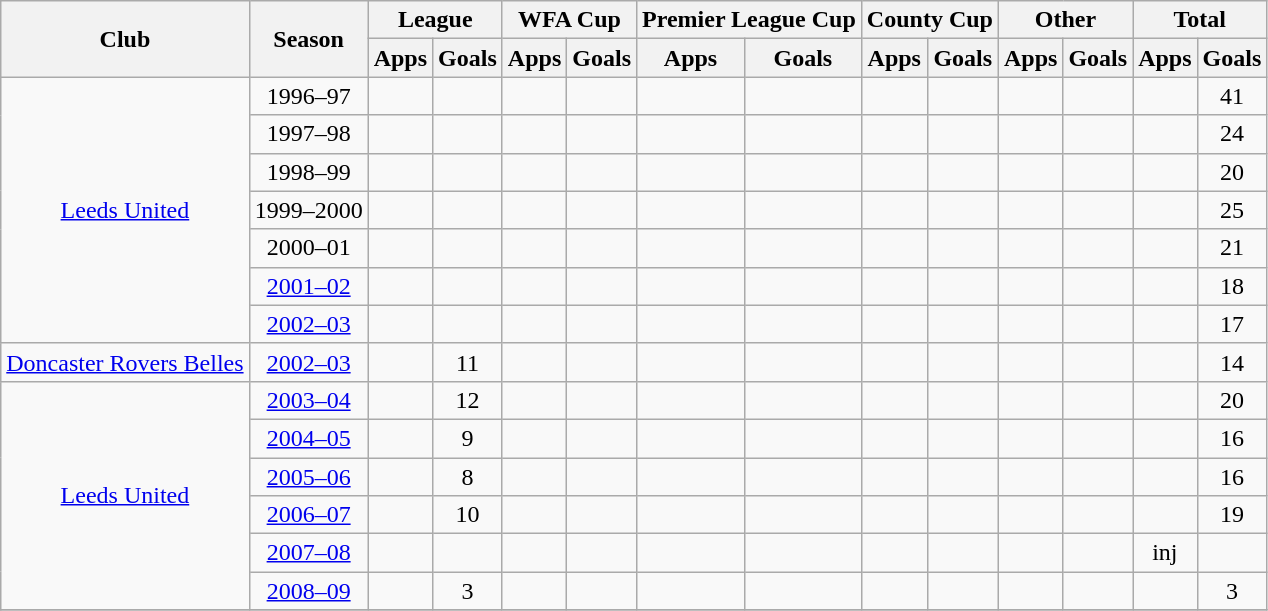<table class="wikitable" style="text-align:center">
<tr>
<th rowspan="2">Club</th>
<th rowspan="2">Season</th>
<th colspan="2">League</th>
<th colspan="2">WFA Cup</th>
<th colspan="2">Premier League Cup</th>
<th colspan="2">County Cup</th>
<th colspan="2">Other</th>
<th colspan="2">Total</th>
</tr>
<tr>
<th>Apps</th>
<th>Goals</th>
<th>Apps</th>
<th>Goals</th>
<th>Apps</th>
<th>Goals</th>
<th>Apps</th>
<th>Goals</th>
<th>Apps</th>
<th>Goals</th>
<th>Apps</th>
<th>Goals</th>
</tr>
<tr>
<td rowspan="7"><a href='#'>Leeds United</a></td>
<td>1996–97</td>
<td></td>
<td></td>
<td></td>
<td></td>
<td></td>
<td></td>
<td></td>
<td></td>
<td></td>
<td></td>
<td></td>
<td>41</td>
</tr>
<tr>
<td>1997–98</td>
<td></td>
<td></td>
<td></td>
<td></td>
<td></td>
<td></td>
<td></td>
<td></td>
<td></td>
<td></td>
<td></td>
<td>24</td>
</tr>
<tr>
<td>1998–99</td>
<td></td>
<td></td>
<td></td>
<td></td>
<td></td>
<td></td>
<td></td>
<td></td>
<td></td>
<td></td>
<td></td>
<td>20</td>
</tr>
<tr>
<td>1999–2000</td>
<td></td>
<td></td>
<td></td>
<td></td>
<td></td>
<td></td>
<td></td>
<td></td>
<td></td>
<td></td>
<td></td>
<td>25</td>
</tr>
<tr>
<td>2000–01</td>
<td></td>
<td></td>
<td></td>
<td></td>
<td></td>
<td></td>
<td></td>
<td></td>
<td></td>
<td></td>
<td></td>
<td>21</td>
</tr>
<tr>
<td><a href='#'>2001–02</a></td>
<td></td>
<td></td>
<td></td>
<td></td>
<td></td>
<td></td>
<td></td>
<td></td>
<td></td>
<td></td>
<td></td>
<td>18</td>
</tr>
<tr>
<td><a href='#'>2002–03</a></td>
<td></td>
<td></td>
<td></td>
<td></td>
<td></td>
<td></td>
<td></td>
<td></td>
<td></td>
<td></td>
<td></td>
<td>17</td>
</tr>
<tr>
<td><a href='#'>Doncaster Rovers Belles</a></td>
<td><a href='#'>2002–03</a></td>
<td></td>
<td>11</td>
<td></td>
<td></td>
<td></td>
<td></td>
<td></td>
<td></td>
<td></td>
<td></td>
<td></td>
<td>14</td>
</tr>
<tr>
<td rowspan="6"><a href='#'>Leeds United</a></td>
<td><a href='#'>2003–04</a></td>
<td></td>
<td>12</td>
<td></td>
<td></td>
<td></td>
<td></td>
<td></td>
<td></td>
<td></td>
<td></td>
<td></td>
<td>20</td>
</tr>
<tr>
<td><a href='#'>2004–05</a></td>
<td></td>
<td>9</td>
<td></td>
<td></td>
<td></td>
<td></td>
<td></td>
<td></td>
<td></td>
<td></td>
<td></td>
<td>16</td>
</tr>
<tr>
<td><a href='#'>2005–06</a></td>
<td></td>
<td>8</td>
<td></td>
<td></td>
<td></td>
<td></td>
<td></td>
<td></td>
<td></td>
<td></td>
<td></td>
<td>16</td>
</tr>
<tr>
<td><a href='#'>2006–07</a></td>
<td></td>
<td>10</td>
<td></td>
<td></td>
<td></td>
<td></td>
<td></td>
<td></td>
<td></td>
<td></td>
<td></td>
<td>19</td>
</tr>
<tr>
<td><a href='#'>2007–08</a></td>
<td></td>
<td></td>
<td></td>
<td></td>
<td></td>
<td></td>
<td></td>
<td></td>
<td></td>
<td></td>
<td>inj</td>
<td></td>
</tr>
<tr>
<td><a href='#'>2008–09</a></td>
<td></td>
<td>3</td>
<td></td>
<td></td>
<td></td>
<td></td>
<td></td>
<td></td>
<td></td>
<td></td>
<td></td>
<td>3</td>
</tr>
<tr>
</tr>
</table>
